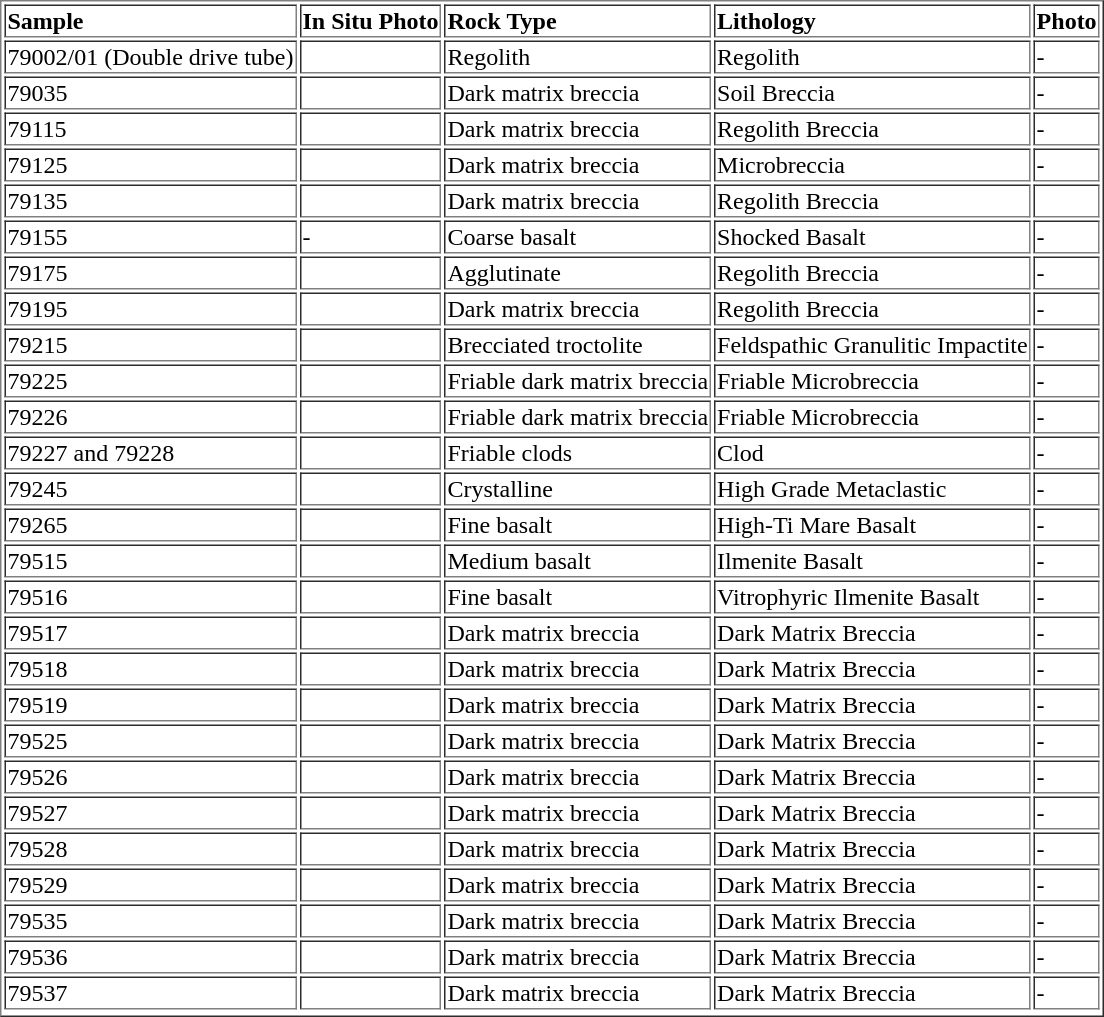<table border="1">
<tr>
<td><strong>Sample</strong></td>
<td><strong>In Situ Photo</strong></td>
<td><strong>Rock Type</strong></td>
<td><strong>Lithology</strong></td>
<td><strong>Photo</strong></td>
</tr>
<tr>
<td>79002/01 (Double drive tube)</td>
<td></td>
<td>Regolith</td>
<td>Regolith</td>
<td>-</td>
</tr>
<tr>
<td>79035</td>
<td></td>
<td>Dark matrix breccia</td>
<td>Soil Breccia</td>
<td>-</td>
</tr>
<tr>
<td>79115</td>
<td></td>
<td>Dark matrix breccia</td>
<td>Regolith Breccia</td>
<td>-</td>
</tr>
<tr>
<td>79125</td>
<td></td>
<td>Dark matrix breccia</td>
<td>Microbreccia</td>
<td>-</td>
</tr>
<tr>
<td>79135</td>
<td></td>
<td>Dark matrix breccia</td>
<td>Regolith Breccia</td>
<td></td>
</tr>
<tr>
<td>79155</td>
<td>-</td>
<td>Coarse basalt</td>
<td>Shocked Basalt</td>
<td>-</td>
</tr>
<tr>
<td>79175</td>
<td></td>
<td>Agglutinate</td>
<td>Regolith Breccia</td>
<td>-</td>
</tr>
<tr>
<td>79195</td>
<td></td>
<td>Dark matrix breccia</td>
<td>Regolith Breccia</td>
<td>-</td>
</tr>
<tr>
<td>79215</td>
<td></td>
<td>Brecciated troctolite</td>
<td>Feldspathic Granulitic Impactite</td>
<td>-</td>
</tr>
<tr>
<td>79225</td>
<td></td>
<td>Friable dark matrix breccia</td>
<td>Friable Microbreccia</td>
<td>-</td>
</tr>
<tr>
<td>79226</td>
<td></td>
<td>Friable dark matrix breccia</td>
<td>Friable Microbreccia</td>
<td>-</td>
</tr>
<tr>
<td>79227 and 79228</td>
<td></td>
<td>Friable clods</td>
<td>Clod</td>
<td>-</td>
</tr>
<tr>
<td>79245</td>
<td></td>
<td>Crystalline</td>
<td>High Grade Metaclastic</td>
<td>-</td>
</tr>
<tr>
<td>79265</td>
<td></td>
<td>Fine basalt</td>
<td>High-Ti Mare Basalt</td>
<td>-</td>
</tr>
<tr>
<td>79515</td>
<td></td>
<td>Medium basalt</td>
<td>Ilmenite Basalt</td>
<td>-</td>
</tr>
<tr>
<td>79516</td>
<td></td>
<td>Fine basalt</td>
<td>Vitrophyric Ilmenite Basalt</td>
<td>-</td>
</tr>
<tr>
<td>79517</td>
<td></td>
<td>Dark matrix breccia</td>
<td>Dark Matrix Breccia</td>
<td>-</td>
</tr>
<tr>
<td>79518</td>
<td></td>
<td>Dark matrix breccia</td>
<td>Dark Matrix Breccia</td>
<td>-</td>
</tr>
<tr>
<td>79519</td>
<td></td>
<td>Dark matrix breccia</td>
<td>Dark Matrix Breccia</td>
<td>-</td>
</tr>
<tr>
<td>79525</td>
<td></td>
<td>Dark matrix breccia</td>
<td>Dark Matrix Breccia</td>
<td>-</td>
</tr>
<tr>
<td>79526</td>
<td></td>
<td>Dark matrix breccia</td>
<td>Dark Matrix Breccia</td>
<td>-</td>
</tr>
<tr>
<td>79527</td>
<td></td>
<td>Dark matrix breccia</td>
<td>Dark Matrix Breccia</td>
<td>-</td>
</tr>
<tr>
<td>79528</td>
<td></td>
<td>Dark matrix breccia</td>
<td>Dark Matrix Breccia</td>
<td>-</td>
</tr>
<tr>
<td>79529</td>
<td></td>
<td>Dark matrix breccia</td>
<td>Dark Matrix Breccia</td>
<td>-</td>
</tr>
<tr>
<td>79535</td>
<td></td>
<td>Dark matrix breccia</td>
<td>Dark Matrix Breccia</td>
<td>-</td>
</tr>
<tr>
<td>79536</td>
<td></td>
<td>Dark matrix breccia</td>
<td>Dark Matrix Breccia</td>
<td>-</td>
</tr>
<tr>
<td>79537</td>
<td></td>
<td>Dark matrix breccia</td>
<td>Dark Matrix Breccia</td>
<td>-</td>
</tr>
<tr>
</tr>
</table>
